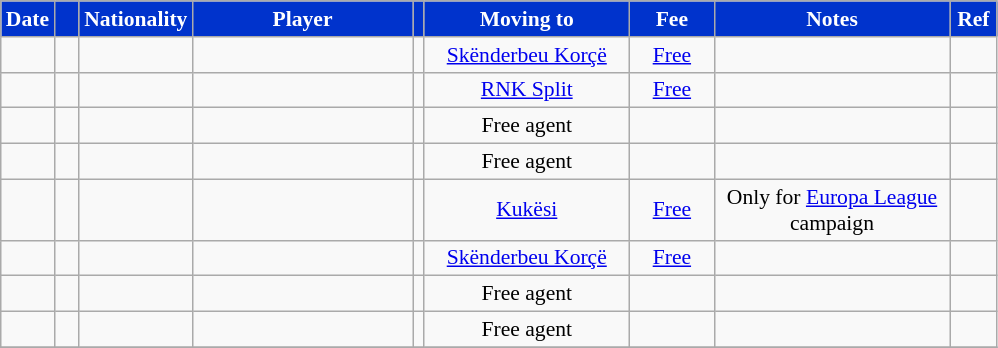<table class="wikitable"  style="text-align:center; font-size:90%; ">
<tr>
<th style="background:#03c; color:white; width:15px;">Date</th>
<th style="background:#03c; color:white; width:10px;"></th>
<th style="background:#03c; color:white; width:10px;">Nationality</th>
<th style="background:#03c; color:white; width:140px;">Player</th>
<th style="background:#03c; color:white; width:1px;"></th>
<th style="background:#03c; color:white; width:130px;">Moving to</th>
<th style="background:#03c; color:white; width:50px;">Fee</th>
<th style="background:#03c; color:white; width:150px;">Notes</th>
<th style="background:#03c; color:white; width:25px;">Ref</th>
</tr>
<tr>
<td></td>
<td align=center></td>
<td></td>
<td></td>
<td></td>
<td><a href='#'>Skënderbeu Korçë</a></td>
<td align=center><a href='#'>Free</a></td>
<td align=center></td>
<td align=center></td>
</tr>
<tr>
<td></td>
<td align=center></td>
<td></td>
<td></td>
<td></td>
<td><a href='#'>RNK Split</a></td>
<td align=center><a href='#'>Free</a></td>
<td align=center></td>
<td align=center></td>
</tr>
<tr>
<td></td>
<td align=center></td>
<td></td>
<td></td>
<td></td>
<td>Free agent</td>
<td align=center></td>
<td align=center></td>
<td align=center></td>
</tr>
<tr>
<td></td>
<td align=center></td>
<td></td>
<td></td>
<td></td>
<td>Free agent</td>
<td align=center></td>
<td align=center></td>
<td align=center></td>
</tr>
<tr>
<td></td>
<td align=center></td>
<td></td>
<td></td>
<td></td>
<td><a href='#'>Kukësi</a></td>
<td align=center><a href='#'>Free</a></td>
<td align=center>Only for <a href='#'>Europa League</a> campaign</td>
<td align=center></td>
</tr>
<tr>
<td></td>
<td align=center></td>
<td></td>
<td></td>
<td></td>
<td><a href='#'>Skënderbeu Korçë</a></td>
<td align=center><a href='#'>Free</a></td>
<td align=center></td>
<td align=center></td>
</tr>
<tr>
<td></td>
<td align=center></td>
<td></td>
<td></td>
<td></td>
<td>Free agent</td>
<td align=center></td>
<td align=center></td>
<td align=center></td>
</tr>
<tr>
<td></td>
<td align=center></td>
<td></td>
<td></td>
<td></td>
<td>Free agent</td>
<td align=center></td>
<td align=center></td>
<td align=center></td>
</tr>
<tr>
</tr>
</table>
